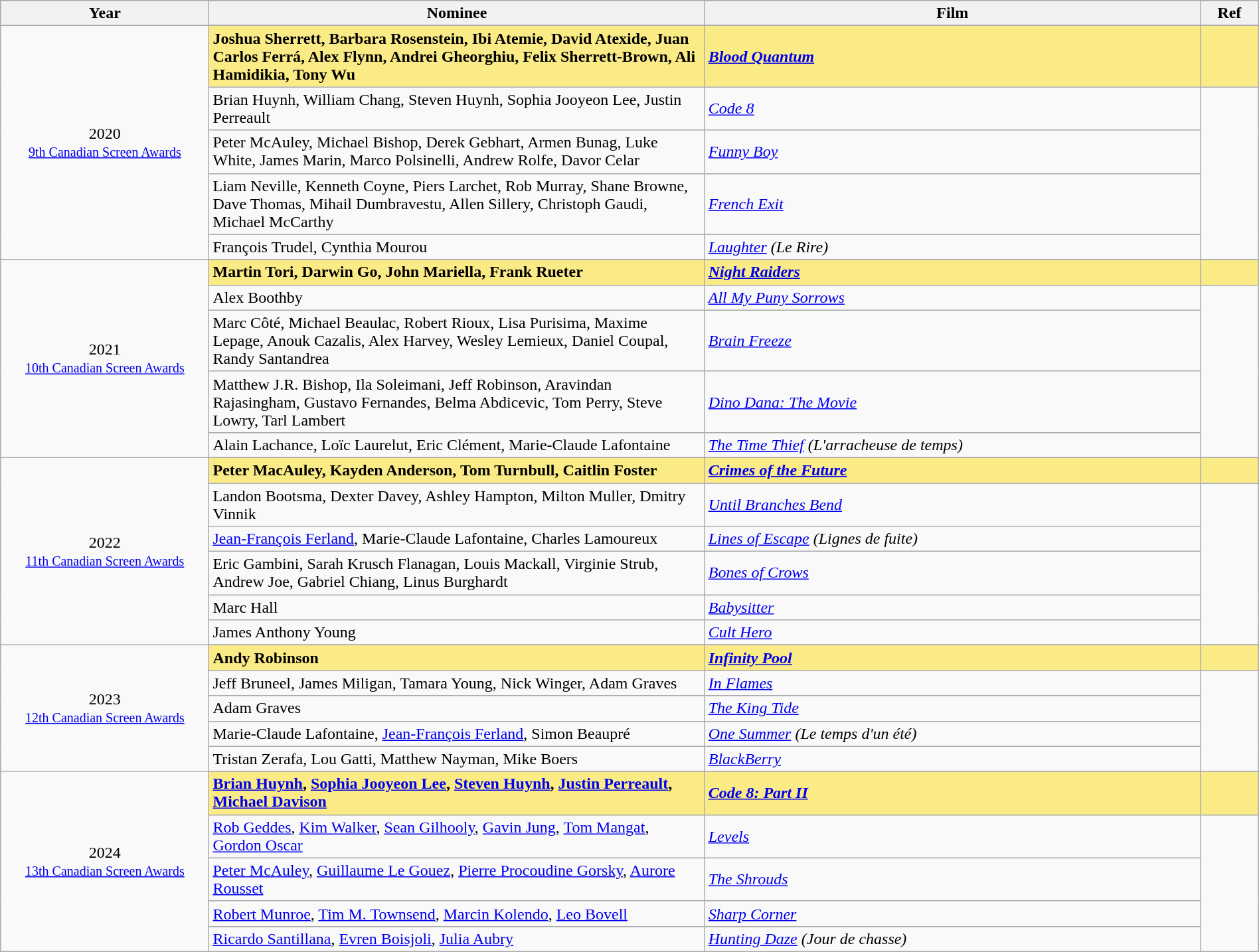<table class="wikitable" style="width:100%;">
<tr style="background:#bebebe;">
<th style="width:8%;">Year</th>
<th style="width:19%;">Nominee</th>
<th style="width:19%;">Film</th>
<th style="width:2%;">Ref</th>
</tr>
<tr>
<td rowspan="6" align="center">2020 <br> <small><a href='#'>9th Canadian Screen Awards</a></small></td>
</tr>
<tr style="background:#FAEB86;">
<td><strong>Joshua Sherrett, Barbara Rosenstein, Ibi Atemie, David Atexide, Juan Carlos Ferrá, Alex Flynn, Andrei Gheorghiu, Felix Sherrett-Brown, Ali Hamidikia, Tony Wu</strong></td>
<td><strong><em><a href='#'>Blood Quantum</a></em></strong></td>
<td></td>
</tr>
<tr>
<td>Brian Huynh, William Chang, Steven Huynh, Sophia Jooyeon Lee, Justin Perreault</td>
<td><em><a href='#'>Code 8</a></em></td>
<td rowspan=4></td>
</tr>
<tr>
<td>Peter McAuley, Michael Bishop, Derek Gebhart, Armen Bunag, Luke White, James Marin, Marco Polsinelli, Andrew Rolfe, Davor Celar</td>
<td><em><a href='#'>Funny Boy</a></em></td>
</tr>
<tr>
<td>Liam Neville, Kenneth Coyne, Piers Larchet, Rob Murray, Shane Browne, Dave Thomas, Mihail Dumbravestu, Allen Sillery, Christoph Gaudi, Michael McCarthy</td>
<td><em><a href='#'>French Exit</a></em></td>
</tr>
<tr>
<td>François Trudel, Cynthia Mourou</td>
<td><em><a href='#'>Laughter</a> (Le Rire)</em></td>
</tr>
<tr>
<td rowspan="6" align="center">2021 <br> <small><a href='#'>10th Canadian Screen Awards</a></small></td>
</tr>
<tr style="background:#FAEB86;">
<td><strong>Martin Tori, Darwin Go, John Mariella, Frank Rueter</strong></td>
<td><strong><em><a href='#'>Night Raiders</a></em></strong></td>
<td></td>
</tr>
<tr>
<td>Alex Boothby</td>
<td><em><a href='#'>All My Puny Sorrows</a></em></td>
<td rowspan=4></td>
</tr>
<tr>
<td>Marc Côté, Michael Beaulac, Robert Rioux, Lisa Purisima, Maxime Lepage, Anouk Cazalis, Alex Harvey, Wesley Lemieux, Daniel Coupal, Randy Santandrea</td>
<td><em><a href='#'>Brain Freeze</a></em></td>
</tr>
<tr>
<td>Matthew J.R. Bishop, Ila Soleimani, Jeff Robinson, Aravindan Rajasingham, Gustavo Fernandes, Belma Abdicevic, Tom Perry, Steve Lowry, Tarl Lambert</td>
<td><em><a href='#'>Dino Dana: The Movie</a></em></td>
</tr>
<tr>
<td>Alain Lachance, Loïc Laurelut, Eric Clément, Marie-Claude Lafontaine</td>
<td><em><a href='#'>The Time Thief</a> (L'arracheuse de temps)</em></td>
</tr>
<tr>
<td rowspan="7" align="center">2022 <br> <small><a href='#'>11th Canadian Screen Awards</a></small></td>
</tr>
<tr style="background:#FAEB86;">
<td><strong>Peter MacAuley, Kayden Anderson, Tom Turnbull, Caitlin Foster</strong></td>
<td><strong><em><a href='#'>Crimes of the Future</a></em></strong></td>
<td></td>
</tr>
<tr>
<td>Landon Bootsma, Dexter Davey, Ashley Hampton, Milton Muller, Dmitry Vinnik</td>
<td><em><a href='#'>Until Branches Bend</a></em></td>
<td rowspan=5></td>
</tr>
<tr>
<td><a href='#'>Jean-François Ferland</a>, Marie-Claude Lafontaine, Charles Lamoureux</td>
<td><em><a href='#'>Lines of Escape</a> (Lignes de fuite)</em></td>
</tr>
<tr>
<td>Eric Gambini, Sarah Krusch Flanagan, Louis Mackall, Virginie Strub, Andrew Joe, Gabriel Chiang, Linus Burghardt</td>
<td><em><a href='#'>Bones of Crows</a></em></td>
</tr>
<tr>
<td>Marc Hall</td>
<td><em><a href='#'>Babysitter</a></em></td>
</tr>
<tr>
<td>James Anthony Young</td>
<td><em><a href='#'>Cult Hero</a></em></td>
</tr>
<tr>
<td rowspan="6" align="center">2023 <br> <small><a href='#'>12th Canadian Screen Awards</a></small></td>
</tr>
<tr style="background:#FAEB86;">
<td><strong>Andy Robinson</strong></td>
<td><strong><em><a href='#'>Infinity Pool</a></em></strong></td>
<td></td>
</tr>
<tr>
<td>Jeff Bruneel, James Miligan, Tamara Young, Nick Winger, Adam Graves</td>
<td><em><a href='#'>In Flames</a></em></td>
<td rowspan=4></td>
</tr>
<tr>
<td>Adam Graves</td>
<td><em><a href='#'>The King Tide</a></em></td>
</tr>
<tr>
<td>Marie-Claude Lafontaine, <a href='#'>Jean-François Ferland</a>, Simon Beaupré</td>
<td><em><a href='#'>One Summer</a> (Le temps d'un été)</em></td>
</tr>
<tr>
<td>Tristan Zerafa, Lou Gatti, Matthew Nayman, Mike Boers</td>
<td><em><a href='#'>BlackBerry</a></em></td>
</tr>
<tr>
<td rowspan="6" align="center">2024 <br> <small><a href='#'>13th Canadian Screen Awards</a></small></td>
</tr>
<tr style="background:#FAEB86;">
<td><strong><a href='#'>Brian Huynh</a>, <a href='#'>Sophia Jooyeon Lee</a>, <a href='#'>Steven Huynh</a>, <a href='#'>Justin Perreault</a>, <a href='#'>Michael Davison</a></strong></td>
<td><strong><em><a href='#'>Code 8: Part II</a></em></strong></td>
<td></td>
</tr>
<tr>
<td><a href='#'>Rob Geddes</a>, <a href='#'>Kim Walker</a>, <a href='#'>Sean Gilhooly</a>, <a href='#'>Gavin Jung</a>, <a href='#'>Tom Mangat</a>, <a href='#'>Gordon Oscar</a></td>
<td><em><a href='#'>Levels</a></em></td>
<td rowspan=4></td>
</tr>
<tr>
<td><a href='#'>Peter McAuley</a>, <a href='#'>Guillaume Le Gouez</a>, <a href='#'>Pierre Procoudine Gorsky</a>, <a href='#'>Aurore Rousset</a></td>
<td><em><a href='#'>The Shrouds</a></em></td>
</tr>
<tr>
<td><a href='#'>Robert Munroe</a>, <a href='#'>Tim M. Townsend</a>, <a href='#'>Marcin Kolendo</a>, <a href='#'>Leo Bovell</a></td>
<td><em><a href='#'>Sharp Corner</a></em></td>
</tr>
<tr>
<td><a href='#'>Ricardo Santillana</a>, <a href='#'>Evren Boisjoli</a>, <a href='#'>Julia Aubry</a></td>
<td><em><a href='#'>Hunting Daze</a> (Jour de chasse)</em></td>
</tr>
</table>
